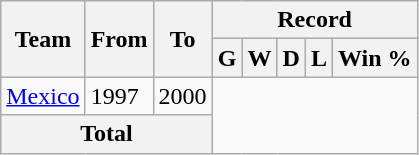<table class="wikitable" style="text-align: center">
<tr>
<th rowspan="2">Team</th>
<th rowspan="2">From</th>
<th rowspan="2">To</th>
<th colspan="5">Record</th>
</tr>
<tr>
<th>G</th>
<th>W</th>
<th>D</th>
<th>L</th>
<th>Win %</th>
</tr>
<tr>
<td align="left"><a href='#'>Mexico</a></td>
<td align="left">1997</td>
<td align="left">2000<br></td>
</tr>
<tr>
<th colspan="3">Total<br></th>
</tr>
</table>
